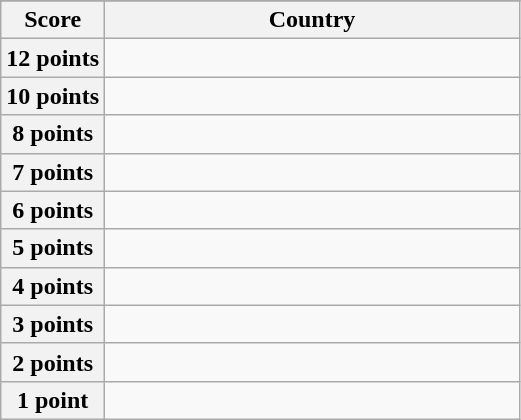<table class="wikitable">
<tr>
</tr>
<tr>
<th scope="col" width="20%">Score</th>
<th scope="col">Country</th>
</tr>
<tr>
<th scope="row">12 points</th>
<td></td>
</tr>
<tr>
<th scope="row">10 points</th>
<td></td>
</tr>
<tr>
<th scope="row">8 points</th>
<td></td>
</tr>
<tr>
<th scope="row">7 points</th>
<td></td>
</tr>
<tr>
<th scope="row">6 points</th>
<td></td>
</tr>
<tr>
<th scope="row">5 points</th>
<td></td>
</tr>
<tr>
<th scope="row">4 points</th>
<td></td>
</tr>
<tr>
<th scope="row">3 points</th>
<td></td>
</tr>
<tr>
<th scope="row">2 points</th>
<td></td>
</tr>
<tr>
<th scope="row">1 point</th>
<td></td>
</tr>
</table>
